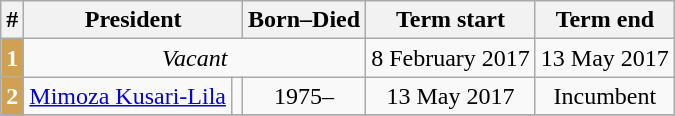<table class="wikitable" style="text-align:center">
<tr ->
<th>#</th>
<th colspan="2">President</th>
<th>Born–Died</th>
<th>Term start</th>
<th>Term end</th>
</tr>
<tr ->
<th style="background:#D0A153; color:white;">1</th>
<td colspan="3"><em>Vacant</em></td>
<td>8 February 2017</td>
<td>13 May 2017</td>
</tr>
<tr ->
<th style="background:#D0A153; color:white;">2</th>
<td><a href='#'>Mimoza Kusari-Lila</a></td>
<td></td>
<td>1975–</td>
<td>13 May 2017</td>
<td>Incumbent</td>
</tr>
<tr ->
</tr>
</table>
